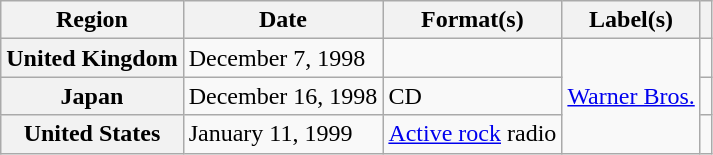<table class="wikitable plainrowheaders">
<tr>
<th scope="col">Region</th>
<th scope="col">Date</th>
<th scope="col">Format(s)</th>
<th scope="col">Label(s)</th>
<th scope="col"></th>
</tr>
<tr>
<th scope="row">United Kingdom</th>
<td>December 7, 1998</td>
<td></td>
<td rowspan="3"><a href='#'>Warner Bros.</a></td>
<td></td>
</tr>
<tr>
<th scope="row">Japan</th>
<td>December 16, 1998</td>
<td>CD</td>
<td></td>
</tr>
<tr>
<th scope="row">United States</th>
<td>January 11, 1999</td>
<td><a href='#'>Active rock</a> radio</td>
<td></td>
</tr>
</table>
